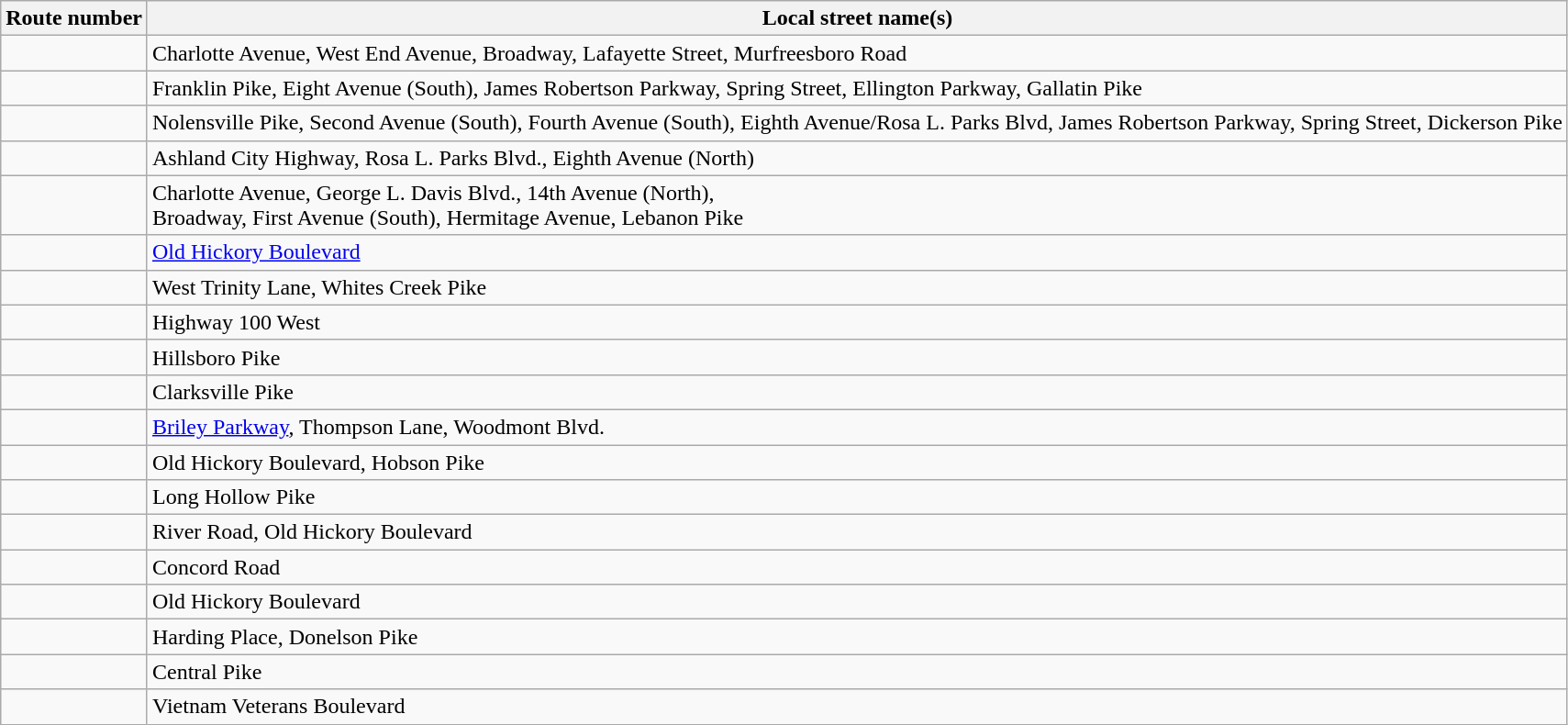<table class="wikitable">
<tr>
<th>Route number</th>
<th>Local street name(s)</th>
</tr>
<tr>
<td></td>
<td>Charlotte Avenue, West End Avenue, Broadway, Lafayette Street, Murfreesboro Road</td>
</tr>
<tr>
<td></td>
<td>Franklin Pike, Eight Avenue (South), James Robertson Parkway, Spring Street, Ellington Parkway, Gallatin Pike</td>
</tr>
<tr>
<td> </td>
<td>Nolensville Pike, Second Avenue (South), Fourth Avenue (South), Eighth Avenue/Rosa L. Parks Blvd, James Robertson Parkway, Spring Street, Dickerson Pike</td>
</tr>
<tr>
<td></td>
<td>Ashland City Highway, Rosa L. Parks Blvd., Eighth Avenue (North)</td>
</tr>
<tr>
<td> </td>
<td>Charlotte Avenue, George L. Davis Blvd., 14th Avenue (North),<br>Broadway, First Avenue (South), Hermitage Avenue, Lebanon Pike</td>
</tr>
<tr>
<td></td>
<td><a href='#'>Old Hickory Boulevard</a></td>
</tr>
<tr>
<td></td>
<td>West Trinity Lane, Whites Creek Pike</td>
</tr>
<tr>
<td></td>
<td>Highway 100 West</td>
</tr>
<tr>
<td></td>
<td>Hillsboro Pike</td>
</tr>
<tr>
<td></td>
<td>Clarksville Pike</td>
</tr>
<tr>
<td></td>
<td><a href='#'>Briley Parkway</a>, Thompson Lane, Woodmont Blvd.</td>
</tr>
<tr>
<td></td>
<td>Old Hickory Boulevard, Hobson Pike</td>
</tr>
<tr>
<td></td>
<td>Long Hollow Pike</td>
</tr>
<tr>
<td></td>
<td>River Road, Old Hickory Boulevard</td>
</tr>
<tr>
<td></td>
<td>Concord Road</td>
</tr>
<tr>
<td></td>
<td>Old Hickory Boulevard</td>
</tr>
<tr>
<td></td>
<td>Harding Place, Donelson Pike</td>
</tr>
<tr>
<td></td>
<td>Central Pike</td>
</tr>
<tr>
<td></td>
<td>Vietnam Veterans Boulevard</td>
</tr>
</table>
